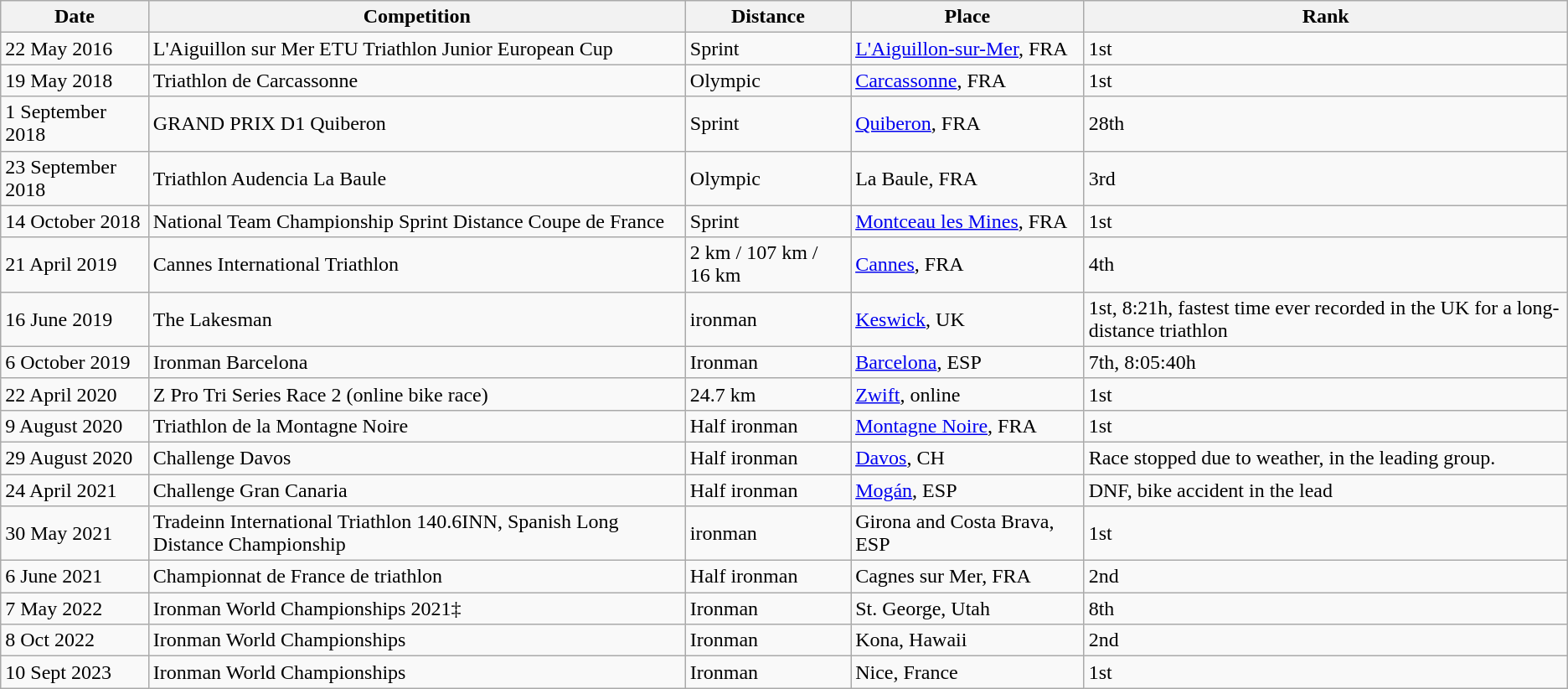<table class="wikitable sortable">
<tr>
<th>Date</th>
<th>Competition</th>
<th>Distance</th>
<th>Place</th>
<th data-sort-type="number">Rank</th>
</tr>
<tr>
<td>22 May 2016</td>
<td>L'Aiguillon sur Mer ETU Triathlon Junior European Cup</td>
<td>Sprint</td>
<td><a href='#'>L'Aiguillon-sur-Mer</a>, FRA</td>
<td>1st </td>
</tr>
<tr>
<td>19 May 2018</td>
<td>Triathlon de Carcassonne</td>
<td>Olympic</td>
<td><a href='#'>Carcassonne</a>, FRA</td>
<td>1st </td>
</tr>
<tr>
<td>1 September 2018</td>
<td>GRAND PRIX D1 Quiberon</td>
<td>Sprint</td>
<td><a href='#'>Quiberon</a>, FRA</td>
<td>28th </td>
</tr>
<tr>
<td>23 September 2018</td>
<td>Triathlon Audencia La Baule</td>
<td>Olympic</td>
<td>La Baule, FRA</td>
<td>3rd </td>
</tr>
<tr>
<td>14 October 2018</td>
<td>National Team Championship Sprint Distance Coupe de France</td>
<td>Sprint</td>
<td><a href='#'>Montceau les Mines</a>, FRA</td>
<td>1st</td>
</tr>
<tr>
<td>21 April 2019</td>
<td>Cannes International Triathlon</td>
<td>2 km / 107 km / 16 km</td>
<td><a href='#'>Cannes</a>, FRA</td>
<td>4th </td>
</tr>
<tr>
<td>16 June 2019</td>
<td>The Lakesman</td>
<td>ironman</td>
<td><a href='#'>Keswick</a>, UK</td>
<td>1st, 8:21h, fastest time ever recorded in the UK for a long-distance triathlon</td>
</tr>
<tr>
<td>6 October 2019</td>
<td>Ironman Barcelona</td>
<td>Ironman</td>
<td><a href='#'>Barcelona</a>, ESP</td>
<td>7th, 8:05:40h</td>
</tr>
<tr>
<td>22 April 2020</td>
<td>Z Pro Tri Series Race 2 (online bike race)</td>
<td>24.7 km</td>
<td><a href='#'>Zwift</a>, online</td>
<td>1st </td>
</tr>
<tr>
<td>9 August 2020</td>
<td>Triathlon de la Montagne Noire</td>
<td>Half ironman</td>
<td style="white-space: nowrap;"><a href='#'>Montagne Noire</a>, FRA</td>
<td>1st</td>
</tr>
<tr>
<td>29 August 2020</td>
<td>Challenge Davos</td>
<td>Half ironman</td>
<td><a href='#'>Davos</a>, CH</td>
<td>Race stopped due to weather, in the leading group.</td>
</tr>
<tr>
<td>24 April 2021</td>
<td>Challenge Gran Canaria</td>
<td>Half ironman</td>
<td><a href='#'>Mogán</a>, ESP</td>
<td>DNF, bike accident in the lead</td>
</tr>
<tr>
<td>30 May 2021</td>
<td>Tradeinn International Triathlon 140.6INN, Spanish Long Distance Championship</td>
<td>ironman</td>
<td>Girona and Costa Brava, ESP</td>
<td>1st </td>
</tr>
<tr>
<td>6 June 2021</td>
<td>Championnat de France de triathlon</td>
<td>Half ironman</td>
<td>Cagnes sur Mer, FRA</td>
<td>2nd </td>
</tr>
<tr>
<td>7 May 2022</td>
<td>Ironman World Championships 2021‡</td>
<td>Ironman</td>
<td>St. George, Utah</td>
<td>8th</td>
</tr>
<tr>
<td>8 Oct 2022</td>
<td>Ironman World Championships</td>
<td>Ironman</td>
<td>Kona, Hawaii</td>
<td>2nd </td>
</tr>
<tr>
<td>10 Sept 2023</td>
<td>Ironman World Championships</td>
<td>Ironman</td>
<td>Nice, France</td>
<td>1st</td>
</tr>
</table>
